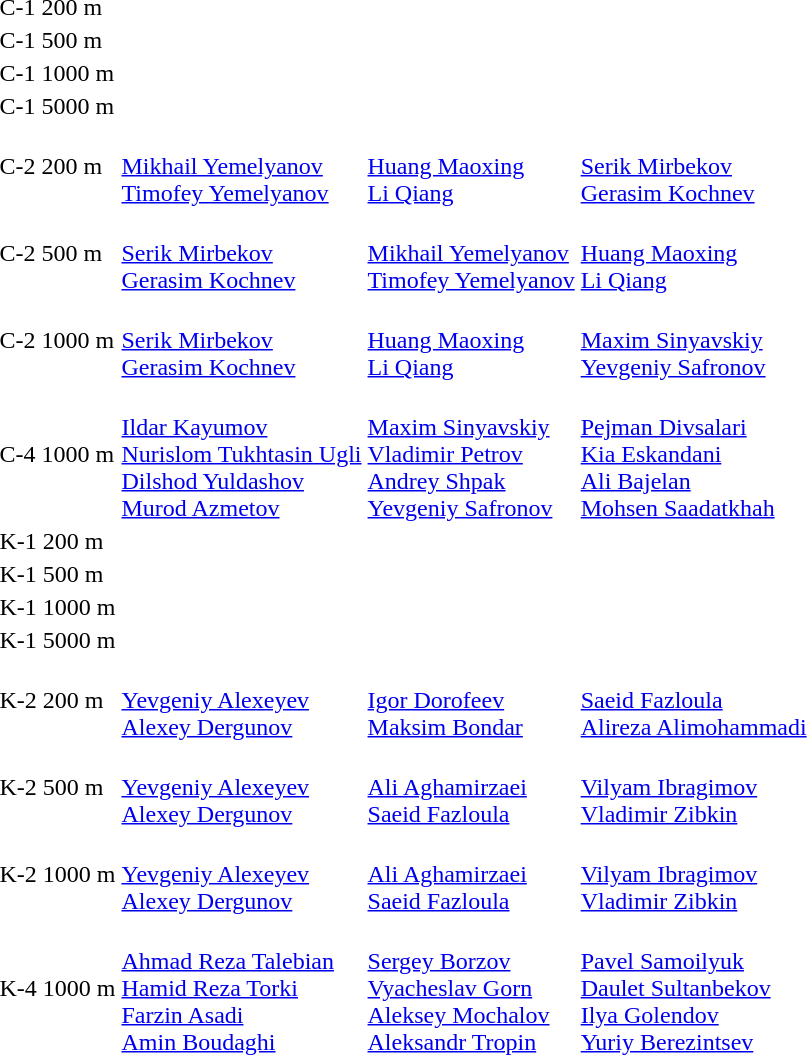<table>
<tr>
<td>C-1 200 m</td>
<td></td>
<td></td>
<td></td>
</tr>
<tr>
<td>C-1 500 m</td>
<td></td>
<td></td>
<td></td>
</tr>
<tr>
<td>C-1 1000 m</td>
<td></td>
<td></td>
<td></td>
</tr>
<tr>
<td>C-1 5000 m</td>
<td></td>
<td></td>
<td></td>
</tr>
<tr>
<td>C-2 200 m</td>
<td><br><a href='#'>Mikhail Yemelyanov</a><br><a href='#'>Timofey Yemelyanov</a></td>
<td><br><a href='#'>Huang Maoxing</a><br><a href='#'>Li Qiang</a></td>
<td><br><a href='#'>Serik Mirbekov</a><br><a href='#'>Gerasim Kochnev</a></td>
</tr>
<tr>
<td>C-2 500 m</td>
<td><br><a href='#'>Serik Mirbekov</a><br><a href='#'>Gerasim Kochnev</a></td>
<td><br><a href='#'>Mikhail Yemelyanov</a><br><a href='#'>Timofey Yemelyanov</a></td>
<td><br><a href='#'>Huang Maoxing</a><br><a href='#'>Li Qiang</a></td>
</tr>
<tr>
<td>C-2 1000 m</td>
<td><br><a href='#'>Serik Mirbekov</a><br><a href='#'>Gerasim Kochnev</a></td>
<td><br><a href='#'>Huang Maoxing</a><br><a href='#'>Li Qiang</a></td>
<td><br><a href='#'>Maxim Sinyavskiy</a><br><a href='#'>Yevgeniy Safronov</a></td>
</tr>
<tr>
<td>C-4 1000 m</td>
<td><br><a href='#'>Ildar Kayumov</a><br><a href='#'>Nurislom Tukhtasin Ugli</a><br><a href='#'>Dilshod Yuldashov</a><br><a href='#'>Murod Azmetov</a></td>
<td><br><a href='#'>Maxim Sinyavskiy</a><br><a href='#'>Vladimir Petrov</a><br><a href='#'>Andrey Shpak</a><br><a href='#'>Yevgeniy Safronov</a></td>
<td><br><a href='#'>Pejman Divsalari</a><br><a href='#'>Kia Eskandani</a><br><a href='#'>Ali Bajelan</a><br><a href='#'>Mohsen Saadatkhah</a></td>
</tr>
<tr>
<td>K-1 200 m</td>
<td></td>
<td></td>
<td></td>
</tr>
<tr>
<td>K-1 500 m</td>
<td></td>
<td></td>
<td></td>
</tr>
<tr>
<td>K-1 1000 m</td>
<td></td>
<td></td>
<td></td>
</tr>
<tr>
<td>K-1 5000 m</td>
<td></td>
<td></td>
<td></td>
</tr>
<tr>
<td>K-2 200 m</td>
<td><br><a href='#'>Yevgeniy Alexeyev</a><br><a href='#'>Alexey Dergunov</a></td>
<td><br><a href='#'>Igor Dorofeev</a><br><a href='#'>Maksim Bondar</a></td>
<td><br><a href='#'>Saeid Fazloula</a><br><a href='#'>Alireza Alimohammadi</a></td>
</tr>
<tr>
<td>K-2 500 m</td>
<td><br><a href='#'>Yevgeniy Alexeyev</a><br><a href='#'>Alexey Dergunov</a></td>
<td><br><a href='#'>Ali Aghamirzaei</a><br><a href='#'>Saeid Fazloula</a></td>
<td><br><a href='#'>Vilyam Ibragimov</a><br><a href='#'>Vladimir Zibkin</a></td>
</tr>
<tr>
<td>K-2 1000 m</td>
<td><br><a href='#'>Yevgeniy Alexeyev</a><br><a href='#'>Alexey Dergunov</a></td>
<td><br><a href='#'>Ali Aghamirzaei</a><br><a href='#'>Saeid Fazloula</a></td>
<td><br><a href='#'>Vilyam Ibragimov</a><br><a href='#'>Vladimir Zibkin</a></td>
</tr>
<tr>
<td>K-4 1000 m</td>
<td><br><a href='#'>Ahmad Reza Talebian</a><br><a href='#'>Hamid Reza Torki</a><br><a href='#'>Farzin Asadi</a><br><a href='#'>Amin Boudaghi</a></td>
<td><br><a href='#'>Sergey Borzov</a><br><a href='#'>Vyacheslav Gorn</a><br><a href='#'>Aleksey Mochalov</a><br><a href='#'>Aleksandr Tropin</a></td>
<td><br><a href='#'>Pavel Samoilyuk</a><br><a href='#'>Daulet Sultanbekov</a><br><a href='#'>Ilya Golendov</a><br><a href='#'>Yuriy Berezintsev</a></td>
</tr>
</table>
